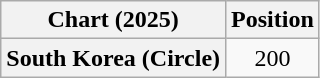<table class="wikitable plainrowheaders" style="text-align:center">
<tr>
<th scope="col">Chart (2025)</th>
<th scope="col">Position</th>
</tr>
<tr>
<th scope="row">South Korea (Circle)</th>
<td>200</td>
</tr>
</table>
